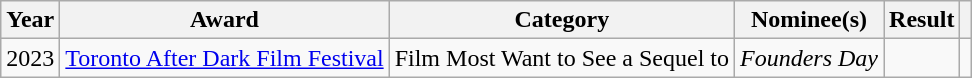<table class="wikitable sortable">
<tr>
<th>Year</th>
<th>Award</th>
<th>Category</th>
<th>Nominee(s)</th>
<th>Result</th>
<th class="unsortable"></th>
</tr>
<tr>
<td>2023</td>
<td><a href='#'>Toronto After Dark Film Festival</a></td>
<td>Film Most Want to See a Sequel to</td>
<td><em>Founders Day</em></td>
<td></td>
<td></td>
</tr>
</table>
